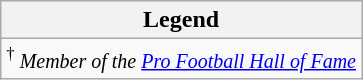<table class="wikitable">
<tr>
<th>Legend</th>
</tr>
<tr>
<td><small><sup>†</sup> <em>Member of the <a href='#'>Pro Football Hall of Fame</a></em></small></td>
</tr>
</table>
